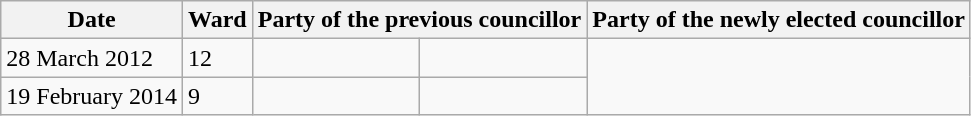<table class="wikitable">
<tr>
<th>Date</th>
<th>Ward</th>
<th colspan=2>Party of the previous councillor</th>
<th colspan=2>Party of the newly elected councillor</th>
</tr>
<tr>
<td>28 March 2012</td>
<td>12</td>
<td></td>
<td></td>
</tr>
<tr>
<td>19 February 2014</td>
<td>9</td>
<td></td>
<td></td>
</tr>
</table>
